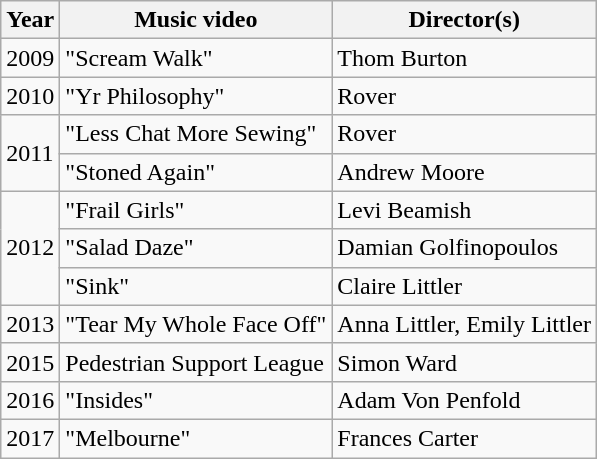<table class="wikitable plainrowheaders">
<tr>
<th>Year</th>
<th>Music video</th>
<th>Director(s)</th>
</tr>
<tr>
<td>2009</td>
<td>"Scream Walk"</td>
<td>Thom Burton</td>
</tr>
<tr>
<td>2010</td>
<td>"Yr Philosophy"</td>
<td>Rover</td>
</tr>
<tr>
<td rowspan = 2>2011</td>
<td>"Less Chat More Sewing"</td>
<td>Rover</td>
</tr>
<tr>
<td>"Stoned Again"</td>
<td>Andrew Moore</td>
</tr>
<tr>
<td rowspan = 3>2012</td>
<td>"Frail Girls"</td>
<td>Levi Beamish</td>
</tr>
<tr>
<td>"Salad Daze"</td>
<td>Damian Golfinopoulos</td>
</tr>
<tr>
<td>"Sink"</td>
<td>Claire Littler</td>
</tr>
<tr>
<td>2013</td>
<td>"Tear My Whole Face Off"</td>
<td>Anna Littler, Emily Littler</td>
</tr>
<tr>
<td>2015</td>
<td>Pedestrian Support League</td>
<td>Simon Ward</td>
</tr>
<tr>
<td>2016</td>
<td>"Insides"</td>
<td>Adam Von Penfold</td>
</tr>
<tr>
<td>2017</td>
<td>"Melbourne"</td>
<td>Frances Carter</td>
</tr>
</table>
